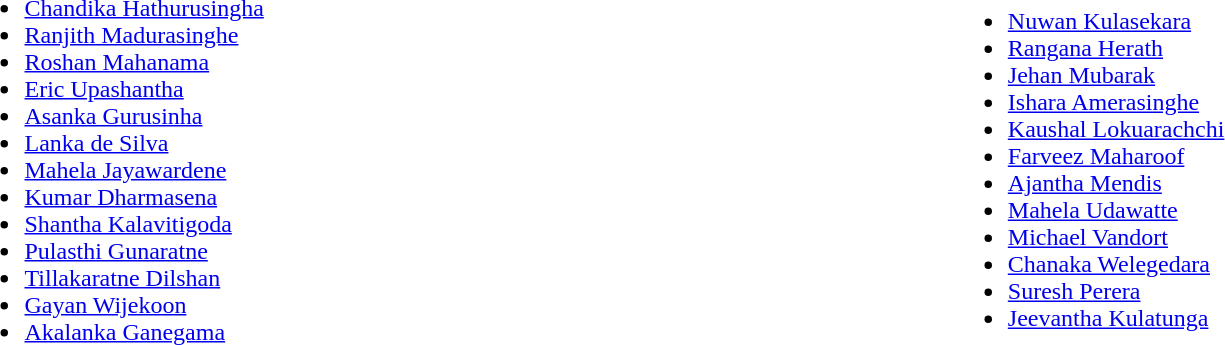<table width=100%>
<tr>
<td><br><ul><li>    <a href='#'>Chandika Hathurusingha</a></li><li>    <a href='#'>Ranjith Madurasinghe</a></li><li>    <a href='#'>Roshan Mahanama</a></li><li>    <a href='#'>Eric Upashantha</a></li><li>    <a href='#'>Asanka Gurusinha</a></li><li>    <a href='#'>Lanka de Silva</a></li><li>    <a href='#'>Mahela Jayawardene</a></li><li>    <a href='#'>Kumar Dharmasena</a></li><li>    <a href='#'>Shantha Kalavitigoda</a></li><li>    <a href='#'>Pulasthi Gunaratne</a></li><li>    <a href='#'>Tillakaratne Dilshan</a></li><li>    <a href='#'>Gayan Wijekoon</a></li><li>    <a href='#'>Akalanka Ganegama</a></li></ul></td>
<td><br><ul><li>    <a href='#'>Nuwan Kulasekara</a></li><li>    <a href='#'>Rangana Herath</a></li><li>    <a href='#'>Jehan Mubarak</a></li><li>    <a href='#'>Ishara Amerasinghe</a></li><li>    <a href='#'>Kaushal Lokuarachchi</a></li><li>    <a href='#'>Farveez Maharoof</a></li><li>    <a href='#'>Ajantha Mendis</a></li><li>    <a href='#'>Mahela Udawatte</a></li><li>    <a href='#'>Michael Vandort</a></li><li>    <a href='#'>Chanaka Welegedara</a></li><li>    <a href='#'>Suresh Perera</a></li><li>    <a href='#'>Jeevantha Kulatunga</a></li></ul></td>
</tr>
</table>
